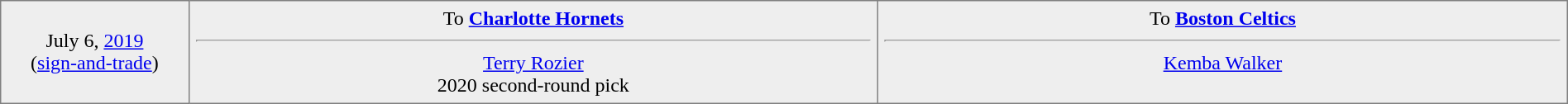<table border="1" style="border-collapse:collapse; text-align:center; width:100%;"  cellpadding="5">
<tr style="background:#eee;">
<td style="width:12%">July 6, <a href='#'>2019</a><br>(<a href='#'>sign-and-trade</a>)</td>
<td style="width:44%" valign="top">To <strong><a href='#'>Charlotte Hornets</a></strong><hr><a href='#'>Terry Rozier</a><br>2020 second-round pick</td>
<td style="width:44%" valign="top">To <strong><a href='#'>Boston Celtics</a></strong><hr><a href='#'>Kemba Walker</a></td>
</tr>
</table>
